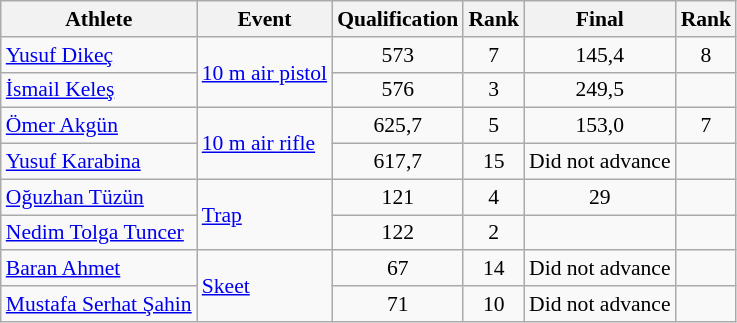<table class=wikitable style="font-size:90%; text-align:center">
<tr>
<th>Athlete</th>
<th>Event</th>
<th>Qualification</th>
<th>Rank</th>
<th>Final</th>
<th>Rank</th>
</tr>
<tr>
<td align=left><a href='#'>Yusuf Dikeç</a></td>
<td align=left rowspan=2><a href='#'>10 m air pistol</a></td>
<td>573</td>
<td>7</td>
<td>145,4</td>
<td>8</td>
</tr>
<tr>
<td align=left><a href='#'>İsmail Keleş</a></td>
<td>576</td>
<td>3</td>
<td>249,5</td>
<td></td>
</tr>
<tr>
<td align=left><a href='#'>Ömer Akgün</a></td>
<td align=left rowspan=2><a href='#'>10 m air rifle</a></td>
<td>625,7</td>
<td>5</td>
<td>153,0</td>
<td>7</td>
</tr>
<tr>
<td align=left><a href='#'>Yusuf Karabina</a></td>
<td>617,7</td>
<td>15</td>
<td>Did not advance</td>
<td></td>
</tr>
<tr>
<td align=left><a href='#'>Oğuzhan Tüzün</a></td>
<td align=left rowspan=2><a href='#'>Trap</a></td>
<td>121</td>
<td>4</td>
<td>29</td>
<td></td>
</tr>
<tr>
<td align=left><a href='#'>Nedim Tolga Tuncer</a></td>
<td>122</td>
<td>2</td>
<td></td>
<td></td>
</tr>
<tr>
<td align=left><a href='#'>Baran Ahmet</a></td>
<td align=left rowspan=2><a href='#'>Skeet</a></td>
<td>67</td>
<td>14</td>
<td>Did not advance</td>
<td></td>
</tr>
<tr>
<td align=left><a href='#'>Mustafa Serhat Şahin</a></td>
<td>71</td>
<td>10</td>
<td>Did not advance</td>
<td></td>
</tr>
</table>
